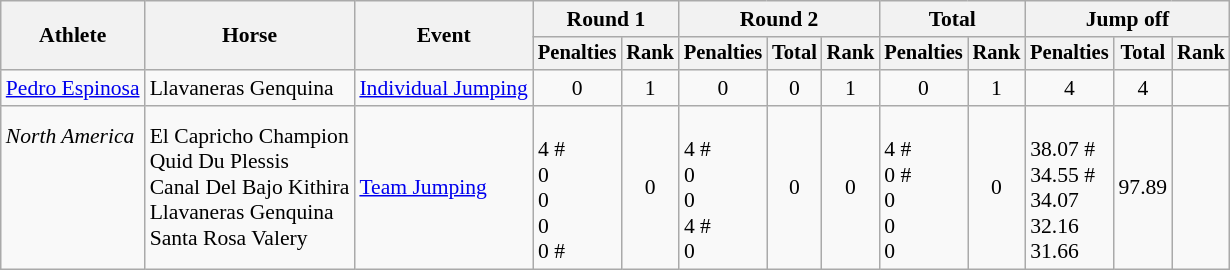<table class="wikitable" border="1" style="font-size:90%">
<tr>
<th rowspan=2>Athlete</th>
<th rowspan=2>Horse</th>
<th rowspan=2>Event</th>
<th colspan=2>Round 1</th>
<th colspan=3>Round 2</th>
<th colspan=2>Total</th>
<th colspan=3>Jump off</th>
</tr>
<tr style="font-size:95%">
<th>Penalties</th>
<th>Rank</th>
<th>Penalties</th>
<th>Total</th>
<th>Rank</th>
<th>Penalties</th>
<th>Rank</th>
<th>Penalties</th>
<th>Total</th>
<th>Rank</th>
</tr>
<tr align=center>
<td align=left><a href='#'>Pedro Espinosa</a></td>
<td align=left>Llavaneras Genquina</td>
<td align=left><a href='#'>Individual Jumping</a></td>
<td>0</td>
<td>1</td>
<td>0</td>
<td>0</td>
<td>1</td>
<td>0</td>
<td>1</td>
<td>4</td>
<td>4</td>
<td></td>
</tr>
<tr align=center>
<td align=left><em>North America</em><br> <br><br><br><br></td>
<td align=left>El Capricho Champion<br>Quid Du Plessis<br>Canal Del Bajo Kithira<br>Llavaneras Genquina<br>Santa Rosa Valery</td>
<td align=left><a href='#'>Team Jumping</a></td>
<td align=left><br>4 #<br>0<br>0<br>0<br>0 #</td>
<td>0</td>
<td align=left><br>4 #<br>0<br>0<br>4 #<br>0</td>
<td>0</td>
<td>0</td>
<td align=left><br>4 #<br>0 #<br>0<br>0<br>0</td>
<td>0</td>
<td align=left><br>38.07 #<br>34.55 #<br>34.07<br>32.16<br>31.66</td>
<td>97.89</td>
<td></td>
</tr>
</table>
